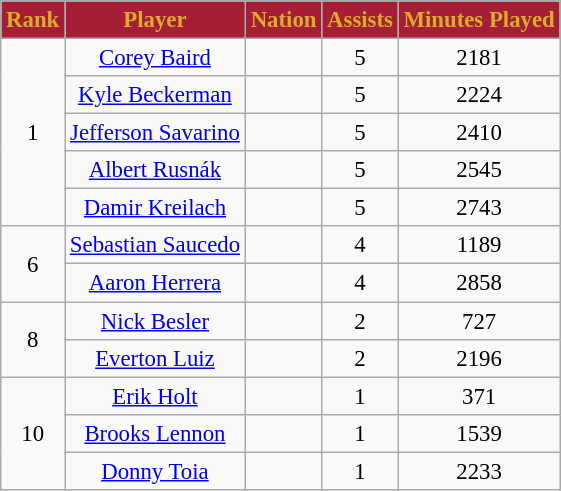<table class="wikitable" style="font-size: 95%; text-align: center;">
<tr>
</tr>
<tr>
<th style="background:#A51E36; color:#DAAC27; text-align:center;">Rank</th>
<th style="background:#A51E36; color:#DAAC27; text-align:center;">Player</th>
<th style="background:#A51E36; color:#DAAC27; text-align:center;">Nation</th>
<th style="background:#A51E36; color:#DAAC27; text-align:center;">Assists</th>
<th style="background:#A51E36; color:#DAAC27; text-align:center;">Minutes Played</th>
</tr>
<tr>
<td rowspan="5">1</td>
<td><a href='#'>Corey Baird</a></td>
<td></td>
<td>5</td>
<td>2181</td>
</tr>
<tr>
<td><a href='#'>Kyle Beckerman</a></td>
<td></td>
<td>5</td>
<td>2224</td>
</tr>
<tr>
<td><a href='#'>Jefferson Savarino</a></td>
<td></td>
<td>5</td>
<td>2410</td>
</tr>
<tr>
<td><a href='#'>Albert Rusnák</a></td>
<td></td>
<td>5</td>
<td>2545</td>
</tr>
<tr>
<td><a href='#'>Damir Kreilach</a></td>
<td></td>
<td>5</td>
<td>2743</td>
</tr>
<tr>
<td rowspan="2">6</td>
<td><a href='#'>Sebastian Saucedo</a></td>
<td></td>
<td>4</td>
<td>1189</td>
</tr>
<tr>
<td><a href='#'>Aaron Herrera</a></td>
<td></td>
<td>4</td>
<td>2858</td>
</tr>
<tr>
<td rowspan="2">8</td>
<td><a href='#'>Nick Besler</a></td>
<td></td>
<td>2</td>
<td>727</td>
</tr>
<tr>
<td><a href='#'>Everton Luiz</a></td>
<td></td>
<td>2</td>
<td>2196</td>
</tr>
<tr>
<td rowspan="3">10</td>
<td><a href='#'>Erik Holt</a></td>
<td></td>
<td>1</td>
<td>371</td>
</tr>
<tr>
<td><a href='#'>Brooks Lennon</a></td>
<td></td>
<td>1</td>
<td>1539</td>
</tr>
<tr>
<td><a href='#'>Donny Toia</a></td>
<td></td>
<td>1</td>
<td>2233</td>
</tr>
</table>
